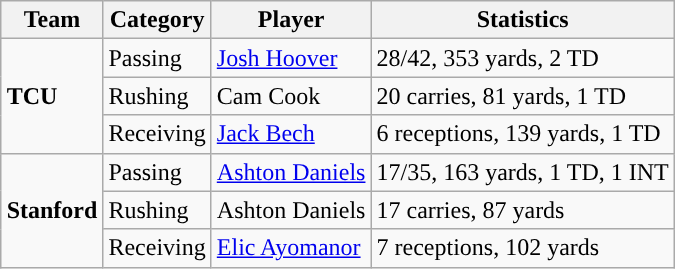<table class="wikitable" style="float: right;">
<tr>
<th>Team</th>
<th>Category</th>
<th>Player</th>
<th>Statistics</th>
</tr>
<tr>
<td rowspan=3><strong>TCU</strong></td>
<td>Passing</td>
<td><a href='#'>Josh Hoover</a></td>
<td>28/42, 353 yards, 2 TD</td>
</tr>
<tr>
<td>Rushing</td>
<td>Cam Cook</td>
<td>20 carries, 81 yards, 1 TD</td>
</tr>
<tr>
<td>Receiving</td>
<td><a href='#'>Jack Bech</a></td>
<td>6 receptions, 139 yards, 1 TD</td>
</tr>
<tr>
<td rowspan=3><strong>Stanford</strong></td>
<td>Passing</td>
<td><a href='#'>Ashton Daniels</a></td>
<td>17/35, 163 yards, 1 TD, 1 INT</td>
</tr>
<tr>
<td>Rushing</td>
<td>Ashton Daniels</td>
<td>17 carries, 87 yards</td>
</tr>
<tr>
<td>Receiving</td>
<td><a href='#'>Elic Ayomanor</a></td>
<td>7 receptions, 102 yards</td>
</tr>
</table>
